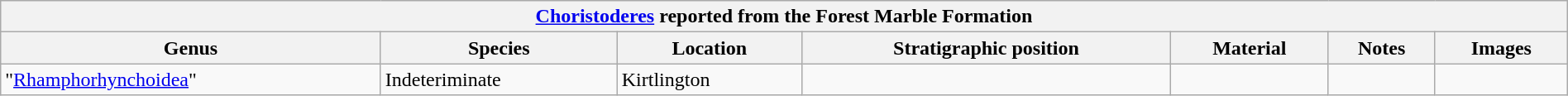<table class="wikitable" align="center" width="100%">
<tr>
<th colspan="7" align="center"><strong><a href='#'>Choristoderes</a> reported from the Forest Marble Formation</strong></th>
</tr>
<tr>
<th>Genus</th>
<th>Species</th>
<th>Location</th>
<th>Stratigraphic position</th>
<th>Material</th>
<th>Notes</th>
<th>Images</th>
</tr>
<tr>
<td>"<a href='#'>Rhamphorhynchoidea</a>"</td>
<td>Indeteriminate</td>
<td>Kirtlington</td>
<td></td>
<td></td>
<td></td>
<td></td>
</tr>
</table>
